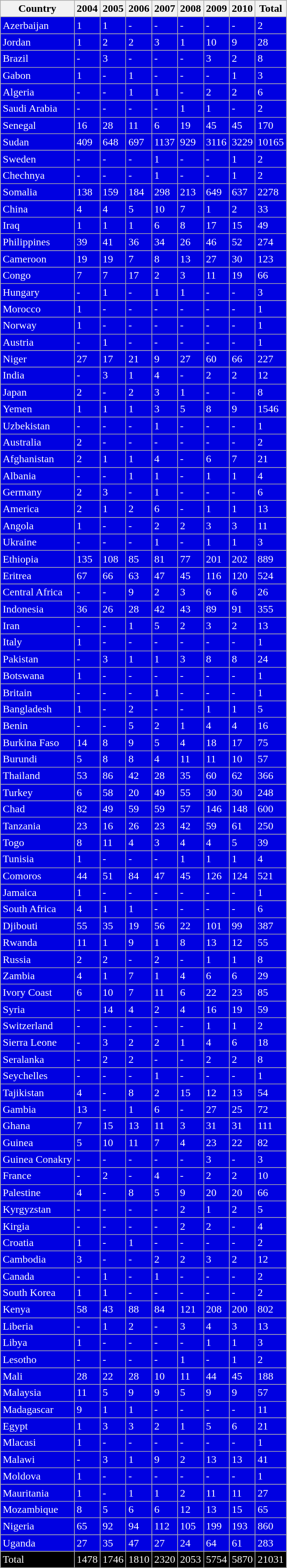<table class="wikitable">
<tr>
<th>Country</th>
<th>2004</th>
<th>2005</th>
<th>2006</th>
<th>2007</th>
<th>2008</th>
<th>2009</th>
<th>2010</th>
<th>Total</th>
</tr>
<tr style="background: #0000E1; color: White">
<td>Azerbaijan</td>
<td>1</td>
<td>1</td>
<td>-</td>
<td>-</td>
<td>-</td>
<td>-</td>
<td>-</td>
<td>2</td>
</tr>
<tr style="background: #0000E1; color: White">
<td>Jordan</td>
<td>1</td>
<td>2</td>
<td>2</td>
<td>3</td>
<td>1</td>
<td>10</td>
<td>9</td>
<td>28</td>
</tr>
<tr style="background: #0000E1; color: White">
<td>Brazil</td>
<td>-</td>
<td>3</td>
<td>-</td>
<td>-</td>
<td>-</td>
<td>3</td>
<td>2</td>
<td>8</td>
</tr>
<tr style="background: #0000E1; color: White">
<td>Gabon</td>
<td>1</td>
<td>-</td>
<td>1</td>
<td>-</td>
<td>-</td>
<td>-</td>
<td>1</td>
<td>3</td>
</tr>
<tr style="background: #0000E1; color: White">
<td>Algeria</td>
<td>-</td>
<td>-</td>
<td>1</td>
<td>1</td>
<td>-</td>
<td>2</td>
<td>2</td>
<td>6</td>
</tr>
<tr style="background: #0000E1; color: White">
<td>Saudi Arabia</td>
<td>-</td>
<td>-</td>
<td>-</td>
<td>-</td>
<td>1</td>
<td>1</td>
<td>-</td>
<td>2</td>
</tr>
<tr style="background: #0000E1; color: White">
<td>Senegal</td>
<td>16</td>
<td>28</td>
<td>11</td>
<td>6</td>
<td>19</td>
<td>45</td>
<td>45</td>
<td>170</td>
</tr>
<tr style="background: #0000E1; color: White">
<td>Sudan</td>
<td>409</td>
<td>648</td>
<td>697</td>
<td>1137</td>
<td>929</td>
<td>3116</td>
<td>3229</td>
<td>10165</td>
</tr>
<tr style="background: #0000E1; color: White">
<td>Sweden</td>
<td>-</td>
<td>-</td>
<td>-</td>
<td>1</td>
<td>-</td>
<td>-</td>
<td>1</td>
<td>2</td>
</tr>
<tr style="background: #0000E1; color: White">
<td>Chechnya</td>
<td>-</td>
<td>-</td>
<td>-</td>
<td>1</td>
<td>-</td>
<td>-</td>
<td>1</td>
<td>2</td>
</tr>
<tr style="background: #0000E1; color: White">
<td>Somalia</td>
<td>138</td>
<td>159</td>
<td>184</td>
<td>298</td>
<td>213</td>
<td>649</td>
<td>637</td>
<td>2278</td>
</tr>
<tr style="background: #0000E1; color: White">
<td>China</td>
<td>4</td>
<td>4</td>
<td>5</td>
<td>10</td>
<td>7</td>
<td>1</td>
<td>2</td>
<td>33</td>
</tr>
<tr style="background: #0000E1; color: White">
<td>Iraq</td>
<td>1</td>
<td>1</td>
<td>1</td>
<td>6</td>
<td>8</td>
<td>17</td>
<td>15</td>
<td>49</td>
</tr>
<tr style="background: #0000E1; color: White">
<td>Philippines</td>
<td>39</td>
<td>41</td>
<td>36</td>
<td>34</td>
<td>26</td>
<td>46</td>
<td>52</td>
<td>274</td>
</tr>
<tr style="background: #0000E1; color: White">
<td>Cameroon</td>
<td>19</td>
<td>19</td>
<td>7</td>
<td>8</td>
<td>13</td>
<td>27</td>
<td>30</td>
<td>123</td>
</tr>
<tr style="background: #0000E1; color: White">
<td>Congo</td>
<td>7</td>
<td>7</td>
<td>17</td>
<td>2</td>
<td>3</td>
<td>11</td>
<td>19</td>
<td>66</td>
</tr>
<tr style="background: #0000E1; color: White">
<td>Hungary</td>
<td>-</td>
<td>1</td>
<td>-</td>
<td>1</td>
<td>1</td>
<td>-</td>
<td>-</td>
<td>3</td>
</tr>
<tr style="background: #0000E1; color: White">
<td>Morocco</td>
<td>1</td>
<td>-</td>
<td>-</td>
<td>-</td>
<td>-</td>
<td>-</td>
<td>-</td>
<td>1</td>
</tr>
<tr style="background: #0000E1; color: White">
<td>Norway</td>
<td>1</td>
<td>-</td>
<td>-</td>
<td>-</td>
<td>-</td>
<td>-</td>
<td>-</td>
<td>1</td>
</tr>
<tr style="background: #0000E1; color: White">
<td>Austria</td>
<td>-</td>
<td>1</td>
<td>-</td>
<td>-</td>
<td>-</td>
<td>-</td>
<td>-</td>
<td>1</td>
</tr>
<tr style="background: #0000E1; color: White">
<td>Niger</td>
<td>27</td>
<td>17</td>
<td>21</td>
<td>9</td>
<td>27</td>
<td>60</td>
<td>66</td>
<td>227</td>
</tr>
<tr style="background: #0000E1; color: White">
<td>India</td>
<td>-</td>
<td>3</td>
<td>1</td>
<td>4</td>
<td>-</td>
<td>2</td>
<td>2</td>
<td>12</td>
</tr>
<tr style="background: #0000E1; color: White">
<td>Japan</td>
<td>2</td>
<td>-</td>
<td>2</td>
<td>3</td>
<td>1</td>
<td>-</td>
<td>-</td>
<td>8</td>
</tr>
<tr style="background: #0000E1; color: White">
<td>Yemen</td>
<td>1</td>
<td>1</td>
<td>1</td>
<td>3</td>
<td>5</td>
<td>8</td>
<td>9</td>
<td>1546</td>
</tr>
<tr style="background: #0000E1; color: White">
<td>Uzbekistan</td>
<td>-</td>
<td>-</td>
<td>-</td>
<td>1</td>
<td>-</td>
<td>-</td>
<td>-</td>
<td>1</td>
</tr>
<tr style="background: #0000E1; color: White">
<td>Australia</td>
<td>2</td>
<td>-</td>
<td>-</td>
<td>-</td>
<td>-</td>
<td>-</td>
<td>-</td>
<td>2</td>
</tr>
<tr style="background: #0000E1; color: White">
<td>Afghanistan</td>
<td>2</td>
<td>1</td>
<td>1</td>
<td>4</td>
<td>-</td>
<td>6</td>
<td>7</td>
<td>21</td>
</tr>
<tr style="background: #0000E1; color: White">
<td>Albania</td>
<td>-</td>
<td>-</td>
<td>1</td>
<td>1</td>
<td>-</td>
<td>1</td>
<td>1</td>
<td>4</td>
</tr>
<tr style="background: #0000E1; color: White">
<td>Germany</td>
<td>2</td>
<td>3</td>
<td>-</td>
<td>1</td>
<td>-</td>
<td>-</td>
<td>-</td>
<td>6</td>
</tr>
<tr style="background: #0000E1; color: White">
<td>America</td>
<td>2</td>
<td>1</td>
<td>2</td>
<td>6</td>
<td>-</td>
<td>1</td>
<td>1</td>
<td>13</td>
</tr>
<tr style="background: #0000E1; color: White">
<td>Angola</td>
<td>1</td>
<td>-</td>
<td>-</td>
<td>2</td>
<td>2</td>
<td>3</td>
<td>3</td>
<td>11</td>
</tr>
<tr style="background: #0000E1; color: White">
<td>Ukraine</td>
<td>-</td>
<td>-</td>
<td>-</td>
<td>1</td>
<td>-</td>
<td>1</td>
<td>1</td>
<td>3</td>
</tr>
<tr style="background: #0000E1; color: White">
<td>Ethiopia</td>
<td>135</td>
<td>108</td>
<td>85</td>
<td>81</td>
<td>77</td>
<td>201</td>
<td>202</td>
<td>889</td>
</tr>
<tr style="background: #0000E1; color: White">
<td>Eritrea</td>
<td>67</td>
<td>66</td>
<td>63</td>
<td>47</td>
<td>45</td>
<td>116</td>
<td>120</td>
<td>524</td>
</tr>
<tr style="background: #0000E1; color: White">
<td>Central Africa</td>
<td>-</td>
<td>-</td>
<td>9</td>
<td>2</td>
<td>3</td>
<td>6</td>
<td>6</td>
<td>26</td>
</tr>
<tr style="background: #0000E1; color: White">
<td>Indonesia</td>
<td>36</td>
<td>26</td>
<td>28</td>
<td>42</td>
<td>43</td>
<td>89</td>
<td>91</td>
<td>355</td>
</tr>
<tr style="background: #0000E1; color: White">
<td>Iran</td>
<td>-</td>
<td>-</td>
<td>1</td>
<td>5</td>
<td>2</td>
<td>3</td>
<td>2</td>
<td>13</td>
</tr>
<tr style="background: #0000E1; color: White">
<td>Italy</td>
<td>1</td>
<td>-</td>
<td>-</td>
<td>-</td>
<td>-</td>
<td>-</td>
<td>-</td>
<td>1</td>
</tr>
<tr style="background: #0000E1; color: White">
<td>Pakistan</td>
<td>-</td>
<td>3</td>
<td>1</td>
<td>1</td>
<td>3</td>
<td>8</td>
<td>8</td>
<td>24</td>
</tr>
<tr style="background: #0000E1; color: White">
<td>Botswana</td>
<td>1</td>
<td>-</td>
<td>-</td>
<td>-</td>
<td>-</td>
<td>-</td>
<td>-</td>
<td>1</td>
</tr>
<tr style="background: #0000E1; color: White">
<td>Britain</td>
<td>-</td>
<td>-</td>
<td>-</td>
<td>1</td>
<td>-</td>
<td>-</td>
<td>-</td>
<td>1</td>
</tr>
<tr style="background: #0000E1; color: White">
<td>Bangladesh</td>
<td>1</td>
<td>-</td>
<td>2</td>
<td>-</td>
<td>-</td>
<td>1</td>
<td>1</td>
<td>5</td>
</tr>
<tr style="background: #0000E1; color: White">
<td>Benin</td>
<td>-</td>
<td>-</td>
<td>5</td>
<td>2</td>
<td>1</td>
<td>4</td>
<td>4</td>
<td>16</td>
</tr>
<tr style="background: #0000E1; color: White">
<td>Burkina Faso</td>
<td>14</td>
<td>8</td>
<td>9</td>
<td>5</td>
<td>4</td>
<td>18</td>
<td>17</td>
<td>75</td>
</tr>
<tr style="background: #0000E1; color: White">
<td>Burundi</td>
<td>5</td>
<td>8</td>
<td>8</td>
<td>4</td>
<td>11</td>
<td>11</td>
<td>10</td>
<td>57</td>
</tr>
<tr style="background: #0000E1; color: White">
<td>Thailand</td>
<td>53</td>
<td>86</td>
<td>42</td>
<td>28</td>
<td>35</td>
<td>60</td>
<td>62</td>
<td>366</td>
</tr>
<tr style="background: #0000E1; color: White">
<td>Turkey</td>
<td>6</td>
<td>58</td>
<td>20</td>
<td>49</td>
<td>55</td>
<td>30</td>
<td>30</td>
<td>248</td>
</tr>
<tr style="background: #0000E1; color: White">
<td>Chad</td>
<td>82</td>
<td>49</td>
<td>59</td>
<td>59</td>
<td>57</td>
<td>146</td>
<td>148</td>
<td>600</td>
</tr>
<tr style="background: #0000E1; color: White">
<td>Tanzania</td>
<td>23</td>
<td>16</td>
<td>26</td>
<td>23</td>
<td>42</td>
<td>59</td>
<td>61</td>
<td>250</td>
</tr>
<tr style="background: #0000E1; color: White">
<td>Togo</td>
<td>8</td>
<td>11</td>
<td>4</td>
<td>3</td>
<td>4</td>
<td>4</td>
<td>5</td>
<td>39</td>
</tr>
<tr style="background: #0000E1; color: White">
<td>Tunisia</td>
<td>1</td>
<td>-</td>
<td>-</td>
<td>-</td>
<td>1</td>
<td>1</td>
<td>1</td>
<td>4</td>
</tr>
<tr style="background: #0000E1; color: White">
<td>Comoros</td>
<td>44</td>
<td>51</td>
<td>84</td>
<td>47</td>
<td>45</td>
<td>126</td>
<td>124</td>
<td>521</td>
</tr>
<tr style="background: #0000E1; color: White">
<td>Jamaica</td>
<td>1</td>
<td>-</td>
<td>-</td>
<td>-</td>
<td>-</td>
<td>-</td>
<td>-</td>
<td>1</td>
</tr>
<tr style="background: #0000E1; color: White">
<td>South Africa</td>
<td>4</td>
<td>1</td>
<td>1</td>
<td>-</td>
<td>-</td>
<td>-</td>
<td>-</td>
<td>6</td>
</tr>
<tr style="background: #0000E1; color: White">
<td>Djibouti</td>
<td>55</td>
<td>35</td>
<td>19</td>
<td>56</td>
<td>22</td>
<td>101</td>
<td>99</td>
<td>387</td>
</tr>
<tr style="background: #0000E1; color: White">
<td>Rwanda</td>
<td>11</td>
<td>1</td>
<td>9</td>
<td>1</td>
<td>8</td>
<td>13</td>
<td>12</td>
<td>55</td>
</tr>
<tr style="background: #0000E1; color: White">
<td>Russia</td>
<td>2</td>
<td>2</td>
<td>-</td>
<td>2</td>
<td>-</td>
<td>1</td>
<td>1</td>
<td>8</td>
</tr>
<tr style="background: #0000E1; color: White">
<td>Zambia</td>
<td>4</td>
<td>1</td>
<td>7</td>
<td>1</td>
<td>4</td>
<td>6</td>
<td>6</td>
<td>29</td>
</tr>
<tr style="background: #0000E1; color: White">
<td>Ivory Coast</td>
<td>6</td>
<td>10</td>
<td>7</td>
<td>11</td>
<td>6</td>
<td>22</td>
<td>23</td>
<td>85</td>
</tr>
<tr style="background: #0000E1; color: White">
<td>Syria</td>
<td>-</td>
<td>14</td>
<td>4</td>
<td>2</td>
<td>4</td>
<td>16</td>
<td>19</td>
<td>59</td>
</tr>
<tr style="background: #0000E1; color: White">
<td>Switzerland</td>
<td>-</td>
<td>-</td>
<td>-</td>
<td>-</td>
<td>-</td>
<td>1</td>
<td>1</td>
<td>2</td>
</tr>
<tr style="background: #0000E1; color: White">
<td>Sierra Leone</td>
<td>-</td>
<td>3</td>
<td>2</td>
<td>2</td>
<td>1</td>
<td>4</td>
<td>6</td>
<td>18</td>
</tr>
<tr style="background: #0000E1; color: White">
<td>Seralanka</td>
<td>-</td>
<td>2</td>
<td>2</td>
<td>-</td>
<td>-</td>
<td>2</td>
<td>2</td>
<td>8</td>
</tr>
<tr style="background: #0000E1; color: White">
<td>Seychelles</td>
<td>-</td>
<td>-</td>
<td>-</td>
<td>1</td>
<td>-</td>
<td>-</td>
<td>-</td>
<td>1</td>
</tr>
<tr style="background: #0000E1; color: White">
<td>Tajikistan</td>
<td>4</td>
<td>-</td>
<td>8</td>
<td>2</td>
<td>15</td>
<td>12</td>
<td>13</td>
<td>54</td>
</tr>
<tr style="background: #0000E1; color: White">
<td>Gambia</td>
<td>13</td>
<td>-</td>
<td>1</td>
<td>6</td>
<td>-</td>
<td>27</td>
<td>25</td>
<td>72</td>
</tr>
<tr style="background: #0000E1; color: White">
<td>Ghana</td>
<td>7</td>
<td>15</td>
<td>13</td>
<td>11</td>
<td>3</td>
<td>31</td>
<td>31</td>
<td>111</td>
</tr>
<tr style="background: #0000E1; color: White">
<td>Guinea</td>
<td>5</td>
<td>10</td>
<td>11</td>
<td>7</td>
<td>4</td>
<td>23</td>
<td>22</td>
<td>82</td>
</tr>
<tr style="background: #0000E1; color: White">
<td>Guinea Conakry</td>
<td>-</td>
<td>-</td>
<td>-</td>
<td>-</td>
<td>-</td>
<td>3</td>
<td>-</td>
<td>3</td>
</tr>
<tr style="background: #0000E1; color: White">
<td>France</td>
<td>-</td>
<td>2</td>
<td>-</td>
<td>4</td>
<td>-</td>
<td>2</td>
<td>2</td>
<td>10</td>
</tr>
<tr style="background: #0000E1; color: White">
<td>Palestine</td>
<td>4</td>
<td>-</td>
<td>8</td>
<td>5</td>
<td>9</td>
<td>20</td>
<td>20</td>
<td>66</td>
</tr>
<tr style="background: #0000E1; color: White">
<td>Kyrgyzstan</td>
<td>-</td>
<td>-</td>
<td>-</td>
<td>-</td>
<td>2</td>
<td>1</td>
<td>2</td>
<td>5</td>
</tr>
<tr style="background: #0000E1; color: White">
<td>Kirgia</td>
<td>-</td>
<td>-</td>
<td>-</td>
<td>-</td>
<td>2</td>
<td>2</td>
<td>-</td>
<td>4</td>
</tr>
<tr style="background: #0000E1; color: White">
<td>Croatia</td>
<td>1</td>
<td>-</td>
<td>1</td>
<td>-</td>
<td>-</td>
<td>-</td>
<td>-</td>
<td>2</td>
</tr>
<tr style="background: #0000E1; color: White">
<td>Cambodia</td>
<td>3</td>
<td>-</td>
<td>-</td>
<td>2</td>
<td>2</td>
<td>3</td>
<td>2</td>
<td>12</td>
</tr>
<tr style="background: #0000E1; color: White">
<td>Canada</td>
<td>-</td>
<td>1</td>
<td>-</td>
<td>1</td>
<td>-</td>
<td>-</td>
<td>-</td>
<td>2</td>
</tr>
<tr style="background: #0000E1; color: White">
<td>South Korea</td>
<td>1</td>
<td>1</td>
<td>-</td>
<td>-</td>
<td>-</td>
<td>-</td>
<td>-</td>
<td>2</td>
</tr>
<tr style="background: #0000E1; color: White">
<td>Kenya</td>
<td>58</td>
<td>43</td>
<td>88</td>
<td>84</td>
<td>121</td>
<td>208</td>
<td>200</td>
<td>802</td>
</tr>
<tr style="background: #0000E1; color: White">
<td>Liberia</td>
<td>-</td>
<td>1</td>
<td>2</td>
<td>-</td>
<td>3</td>
<td>4</td>
<td>3</td>
<td>13</td>
</tr>
<tr style="background: #0000E1; color: White">
<td>Libya</td>
<td>1</td>
<td>-</td>
<td>-</td>
<td>-</td>
<td>-</td>
<td>1</td>
<td>1</td>
<td>3</td>
</tr>
<tr style="background: #0000E1; color: White">
<td>Lesotho</td>
<td>-</td>
<td>-</td>
<td>-</td>
<td>-</td>
<td>1</td>
<td>-</td>
<td>1</td>
<td>2</td>
</tr>
<tr style="background: #0000E1; color: White">
<td>Mali</td>
<td>28</td>
<td>22</td>
<td>28</td>
<td>10</td>
<td>11</td>
<td>44</td>
<td>45</td>
<td>188</td>
</tr>
<tr style="background: #0000E1; color: White">
<td>Malaysia</td>
<td>11</td>
<td>5</td>
<td>9</td>
<td>9</td>
<td>5</td>
<td>9</td>
<td>9</td>
<td>57</td>
</tr>
<tr style="background: #0000E1; color: White">
<td>Madagascar</td>
<td>9</td>
<td>1</td>
<td>1</td>
<td>-</td>
<td>-</td>
<td>-</td>
<td>-</td>
<td>11</td>
</tr>
<tr style="background: #0000E1; color: White">
<td>Egypt</td>
<td>1</td>
<td>3</td>
<td>3</td>
<td>2</td>
<td>1</td>
<td>5</td>
<td>6</td>
<td>21</td>
</tr>
<tr style="background: #0000E1; color: White">
<td>Mlacasi</td>
<td>1</td>
<td>-</td>
<td>-</td>
<td>-</td>
<td>-</td>
<td>-</td>
<td>-</td>
<td>1</td>
</tr>
<tr style="background: #0000E1; color: White">
<td>Malawi</td>
<td>-</td>
<td>3</td>
<td>1</td>
<td>9</td>
<td>2</td>
<td>13</td>
<td>13</td>
<td>41</td>
</tr>
<tr style="background: #0000E1; color: White">
<td>Moldova</td>
<td>1</td>
<td>-</td>
<td>-</td>
<td>-</td>
<td>-</td>
<td>-</td>
<td>-</td>
<td>1</td>
</tr>
<tr style="background: #0000E1; color: White">
<td>Mauritania</td>
<td>1</td>
<td>-</td>
<td>1</td>
<td>1</td>
<td>2</td>
<td>11</td>
<td>11</td>
<td>27</td>
</tr>
<tr style="background: #0000E1; color: White">
<td>Mozambique</td>
<td>8</td>
<td>5</td>
<td>6</td>
<td>6</td>
<td>12</td>
<td>13</td>
<td>15</td>
<td>65</td>
</tr>
<tr style="background: #0000E1; color: White">
<td>Nigeria</td>
<td>65</td>
<td>92</td>
<td>94</td>
<td>112</td>
<td>105</td>
<td>199</td>
<td>193</td>
<td>860</td>
</tr>
<tr style="background: #0000E1; color: White">
<td>Uganda</td>
<td>27</td>
<td>35</td>
<td>47</td>
<td>27</td>
<td>24</td>
<td>64</td>
<td>61</td>
<td>283</td>
</tr>
<tr style="background: #0000E1; color: White">
</tr>
<tr style="background: Black; color: White">
<td>Total</td>
<td>1478</td>
<td>1746</td>
<td>1810</td>
<td>2320</td>
<td>2053</td>
<td>5754</td>
<td>5870</td>
<td>21031</td>
</tr>
</table>
